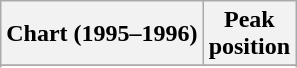<table class="wikitable sortable plainrowheaders" style="text-align:center">
<tr>
<th scope="col">Chart (1995–1996)</th>
<th scope="col">Peak<br>position</th>
</tr>
<tr>
</tr>
<tr>
</tr>
<tr>
</tr>
<tr>
</tr>
<tr>
</tr>
<tr>
</tr>
<tr>
</tr>
</table>
